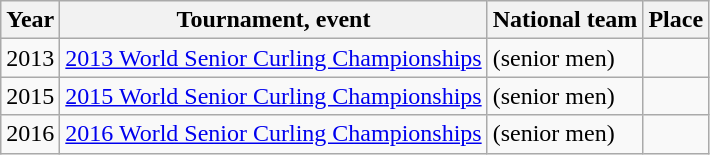<table class="wikitable">
<tr>
<th scope="col">Year</th>
<th scope="col">Tournament, event</th>
<th scope="col">National team</th>
<th scope="col">Place</th>
</tr>
<tr>
<td>2013</td>
<td><a href='#'>2013 World Senior Curling Championships</a></td>
<td> (senior men)</td>
<td></td>
</tr>
<tr>
<td>2015</td>
<td><a href='#'>2015 World Senior Curling Championships</a></td>
<td> (senior men)</td>
<td></td>
</tr>
<tr>
<td>2016</td>
<td><a href='#'>2016 World Senior Curling Championships</a></td>
<td> (senior men)</td>
<td></td>
</tr>
</table>
